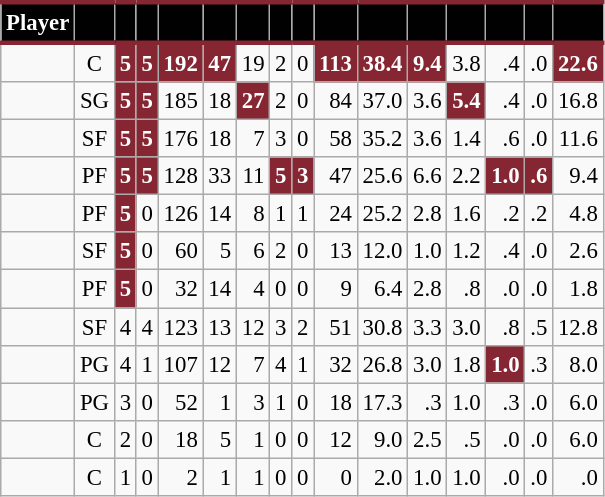<table class="wikitable sortable" style="font-size: 95%; text-align:right;">
<tr>
<th style="background:#010101; color:#FFFFFF; border-top:#862633 3px solid; border-bottom:#862633 3px solid;">Player</th>
<th style="background:#010101; color:#FFFFFF; border-top:#862633 3px solid; border-bottom:#862633 3px solid;"></th>
<th style="background:#010101; color:#FFFFFF; border-top:#862633 3px solid; border-bottom:#862633 3px solid;"></th>
<th style="background:#010101; color:#FFFFFF; border-top:#862633 3px solid; border-bottom:#862633 3px solid;"></th>
<th style="background:#010101; color:#FFFFFF; border-top:#862633 3px solid; border-bottom:#862633 3px solid;"></th>
<th style="background:#010101; color:#FFFFFF; border-top:#862633 3px solid; border-bottom:#862633 3px solid;"></th>
<th style="background:#010101; color:#FFFFFF; border-top:#862633 3px solid; border-bottom:#862633 3px solid;"></th>
<th style="background:#010101; color:#FFFFFF; border-top:#862633 3px solid; border-bottom:#862633 3px solid;"></th>
<th style="background:#010101; color:#FFFFFF; border-top:#862633 3px solid; border-bottom:#862633 3px solid;"></th>
<th style="background:#010101; color:#FFFFFF; border-top:#862633 3px solid; border-bottom:#862633 3px solid;"></th>
<th style="background:#010101; color:#FFFFFF; border-top:#862633 3px solid; border-bottom:#862633 3px solid;"></th>
<th style="background:#010101; color:#FFFFFF; border-top:#862633 3px solid; border-bottom:#862633 3px solid;"></th>
<th style="background:#010101; color:#FFFFFF; border-top:#862633 3px solid; border-bottom:#862633 3px solid;"></th>
<th style="background:#010101; color:#FFFFFF; border-top:#862633 3px solid; border-bottom:#862633 3px solid;"></th>
<th style="background:#010101; color:#FFFFFF; border-top:#862633 3px solid; border-bottom:#862633 3px solid;"></th>
<th style="background:#010101; color:#FFFFFF; border-top:#862633 3px solid; border-bottom:#862633 3px solid;"></th>
</tr>
<tr>
<td style="text-align:left;"></td>
<td style="text-align:center;">C</td>
<td style="background:#862633; color:#FFFFFF;"><strong>5</strong></td>
<td style="background:#862633; color:#FFFFFF;"><strong>5</strong></td>
<td style="background:#862633; color:#FFFFFF;"><strong>192</strong></td>
<td style="background:#862633; color:#FFFFFF;"><strong>47</strong></td>
<td>19</td>
<td>2</td>
<td>0</td>
<td style="background:#862633; color:#FFFFFF;"><strong>113</strong></td>
<td style="background:#862633; color:#FFFFFF;"><strong>38.4</strong></td>
<td style="background:#862633; color:#FFFFFF;"><strong>9.4</strong></td>
<td>3.8</td>
<td>.4</td>
<td>.0</td>
<td style="background:#862633; color:#FFFFFF;"><strong>22.6</strong></td>
</tr>
<tr>
<td style="text-align:left;"></td>
<td style="text-align:center;">SG</td>
<td style="background:#862633; color:#FFFFFF;"><strong>5</strong></td>
<td style="background:#862633; color:#FFFFFF;"><strong>5</strong></td>
<td>185</td>
<td>18</td>
<td style="background:#862633; color:#FFFFFF;"><strong>27</strong></td>
<td>2</td>
<td>0</td>
<td>84</td>
<td>37.0</td>
<td>3.6</td>
<td style="background:#862633; color:#FFFFFF;"><strong>5.4</strong></td>
<td>.4</td>
<td>.0</td>
<td>16.8</td>
</tr>
<tr>
<td style="text-align:left;"></td>
<td style="text-align:center;">SF</td>
<td style="background:#862633; color:#FFFFFF;"><strong>5</strong></td>
<td style="background:#862633; color:#FFFFFF;"><strong>5</strong></td>
<td>176</td>
<td>18</td>
<td>7</td>
<td>3</td>
<td>0</td>
<td>58</td>
<td>35.2</td>
<td>3.6</td>
<td>1.4</td>
<td>.6</td>
<td>.0</td>
<td>11.6</td>
</tr>
<tr>
<td style="text-align:left;"></td>
<td style="text-align:center;">PF</td>
<td style="background:#862633; color:#FFFFFF;"><strong>5</strong></td>
<td style="background:#862633; color:#FFFFFF;"><strong>5</strong></td>
<td>128</td>
<td>33</td>
<td>11</td>
<td style="background:#862633; color:#FFFFFF;"><strong>5</strong></td>
<td style="background:#862633; color:#FFFFFF;"><strong>3</strong></td>
<td>47</td>
<td>25.6</td>
<td>6.6</td>
<td>2.2</td>
<td style="background:#862633; color:#FFFFFF;"><strong>1.0</strong></td>
<td style="background:#862633; color:#FFFFFF;"><strong>.6</strong></td>
<td>9.4</td>
</tr>
<tr>
<td style="text-align:left;"></td>
<td style="text-align:center;">PF</td>
<td style="background:#862633; color:#FFFFFF;"><strong>5</strong></td>
<td>0</td>
<td>126</td>
<td>14</td>
<td>8</td>
<td>1</td>
<td>1</td>
<td>24</td>
<td>25.2</td>
<td>2.8</td>
<td>1.6</td>
<td>.2</td>
<td>.2</td>
<td>4.8</td>
</tr>
<tr>
<td style="text-align:left;"></td>
<td style="text-align:center;">SF</td>
<td style="background:#862633; color:#FFFFFF;"><strong>5</strong></td>
<td>0</td>
<td>60</td>
<td>5</td>
<td>6</td>
<td>2</td>
<td>0</td>
<td>13</td>
<td>12.0</td>
<td>1.0</td>
<td>1.2</td>
<td>.4</td>
<td>.0</td>
<td>2.6</td>
</tr>
<tr>
<td style="text-align:left;"></td>
<td style="text-align:center;">PF</td>
<td style="background:#862633; color:#FFFFFF;"><strong>5</strong></td>
<td>0</td>
<td>32</td>
<td>14</td>
<td>4</td>
<td>0</td>
<td>0</td>
<td>9</td>
<td>6.4</td>
<td>2.8</td>
<td>.8</td>
<td>.0</td>
<td>.0</td>
<td>1.8</td>
</tr>
<tr>
<td style="text-align:left;"></td>
<td style="text-align:center;">SF</td>
<td>4</td>
<td>4</td>
<td>123</td>
<td>13</td>
<td>12</td>
<td>3</td>
<td>2</td>
<td>51</td>
<td>30.8</td>
<td>3.3</td>
<td>3.0</td>
<td>.8</td>
<td>.5</td>
<td>12.8</td>
</tr>
<tr>
<td style="text-align:left;"></td>
<td style="text-align:center;">PG</td>
<td>4</td>
<td>1</td>
<td>107</td>
<td>12</td>
<td>7</td>
<td>4</td>
<td>1</td>
<td>32</td>
<td>26.8</td>
<td>3.0</td>
<td>1.8</td>
<td style="background:#862633; color:#FFFFFF;"><strong>1.0</strong></td>
<td>.3</td>
<td>8.0</td>
</tr>
<tr>
<td style="text-align:left;"></td>
<td style="text-align:center;">PG</td>
<td>3</td>
<td>0</td>
<td>52</td>
<td>1</td>
<td>3</td>
<td>1</td>
<td>0</td>
<td>18</td>
<td>17.3</td>
<td>.3</td>
<td>1.0</td>
<td>.3</td>
<td>.0</td>
<td>6.0</td>
</tr>
<tr>
<td style="text-align:left;"></td>
<td style="text-align:center;">C</td>
<td>2</td>
<td>0</td>
<td>18</td>
<td>5</td>
<td>1</td>
<td>0</td>
<td>0</td>
<td>12</td>
<td>9.0</td>
<td>2.5</td>
<td>.5</td>
<td>.0</td>
<td>.0</td>
<td>6.0</td>
</tr>
<tr>
<td style="text-align:left;"></td>
<td style="text-align:center;">C</td>
<td>1</td>
<td>0</td>
<td>2</td>
<td>1</td>
<td>1</td>
<td>0</td>
<td>0</td>
<td>0</td>
<td>2.0</td>
<td>1.0</td>
<td>1.0</td>
<td>.0</td>
<td>.0</td>
<td>.0</td>
</tr>
</table>
